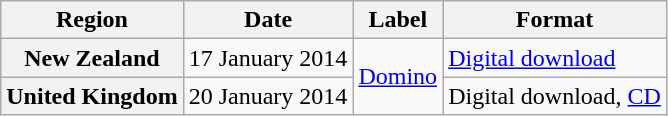<table class="wikitable plainrowheaders">
<tr>
<th scope="col">Region</th>
<th scope="col">Date</th>
<th scope="col">Label</th>
<th scope="col">Format</th>
</tr>
<tr>
<th scope="row">New Zealand</th>
<td>17 January 2014</td>
<td rowspan="2"><a href='#'>Domino</a></td>
<td><a href='#'>Digital download</a></td>
</tr>
<tr>
<th scope="row">United Kingdom</th>
<td>20 January 2014</td>
<td>Digital download, <a href='#'>CD</a></td>
</tr>
</table>
